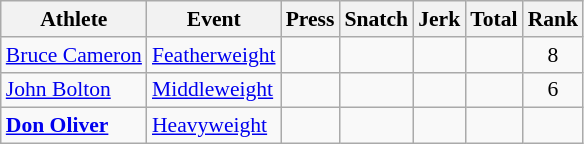<table class="wikitable" style="text-align:center; font-size:90%">
<tr>
<th>Athlete</th>
<th>Event</th>
<th>Press</th>
<th>Snatch</th>
<th>Jerk</th>
<th>Total</th>
<th>Rank</th>
</tr>
<tr>
<td style="text-align:left;"><a href='#'>Bruce Cameron</a></td>
<td style="text-align:left;"><a href='#'>Featherweight</a></td>
<td></td>
<td></td>
<td></td>
<td></td>
<td>8</td>
</tr>
<tr>
<td style="text-align:left;"><a href='#'>John Bolton</a></td>
<td style="text-align:left;"><a href='#'>Middleweight</a></td>
<td></td>
<td></td>
<td></td>
<td></td>
<td>6</td>
</tr>
<tr>
<td style="text-align:left;"><strong><a href='#'>Don Oliver</a></strong></td>
<td style="text-align:left;"><a href='#'>Heavyweight</a></td>
<td></td>
<td></td>
<td></td>
<td> <strong></strong></td>
<td></td>
</tr>
</table>
